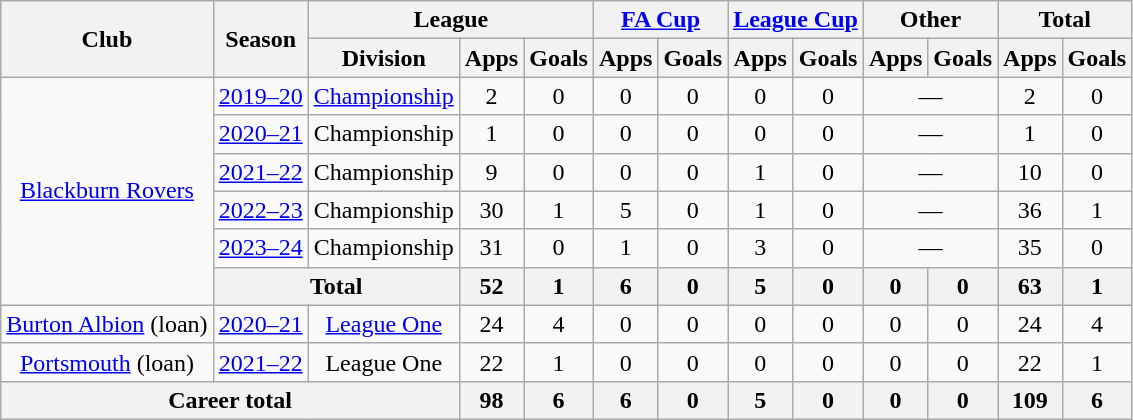<table class="wikitable" style="text-align:center">
<tr>
<th rowspan="2">Club</th>
<th rowspan="2">Season</th>
<th colspan="3">League</th>
<th colspan="2"><a href='#'>FA Cup</a></th>
<th colspan="2"><a href='#'>League Cup</a></th>
<th colspan="2">Other</th>
<th colspan="2">Total</th>
</tr>
<tr>
<th>Division</th>
<th>Apps</th>
<th>Goals</th>
<th>Apps</th>
<th>Goals</th>
<th>Apps</th>
<th>Goals</th>
<th>Apps</th>
<th>Goals</th>
<th>Apps</th>
<th>Goals</th>
</tr>
<tr>
<td rowspan="6"><a href='#'>Blackburn Rovers</a></td>
<td><a href='#'>2019–20</a></td>
<td><a href='#'>Championship</a></td>
<td>2</td>
<td>0</td>
<td>0</td>
<td>0</td>
<td>0</td>
<td>0</td>
<td colspan=2>—</td>
<td>2</td>
<td>0</td>
</tr>
<tr>
<td><a href='#'>2020–21</a></td>
<td>Championship</td>
<td>1</td>
<td>0</td>
<td>0</td>
<td>0</td>
<td>0</td>
<td>0</td>
<td colspan=2>—</td>
<td>1</td>
<td>0</td>
</tr>
<tr>
<td><a href='#'>2021–22</a></td>
<td>Championship</td>
<td>9</td>
<td>0</td>
<td>0</td>
<td>0</td>
<td>1</td>
<td>0</td>
<td colspan=2>—</td>
<td>10</td>
<td>0</td>
</tr>
<tr>
<td><a href='#'>2022–23</a></td>
<td>Championship</td>
<td>30</td>
<td>1</td>
<td>5</td>
<td>0</td>
<td>1</td>
<td>0</td>
<td colspan=2>—</td>
<td>36</td>
<td>1</td>
</tr>
<tr>
<td><a href='#'>2023–24</a></td>
<td>Championship</td>
<td>31</td>
<td>0</td>
<td>1</td>
<td>0</td>
<td>3</td>
<td>0</td>
<td colspan=2>—</td>
<td>35</td>
<td>0</td>
</tr>
<tr>
<th colspan="2">Total</th>
<th>52</th>
<th>1</th>
<th>6</th>
<th>0</th>
<th>5</th>
<th>0</th>
<th>0</th>
<th>0</th>
<th>63</th>
<th>1</th>
</tr>
<tr>
<td><a href='#'>Burton Albion</a> (loan)</td>
<td><a href='#'>2020–21</a></td>
<td><a href='#'>League One</a></td>
<td>24</td>
<td>4</td>
<td>0</td>
<td>0</td>
<td>0</td>
<td>0</td>
<td>0</td>
<td>0</td>
<td>24</td>
<td>4</td>
</tr>
<tr>
<td><a href='#'>Portsmouth</a> (loan)</td>
<td><a href='#'>2021–22</a></td>
<td>League One</td>
<td>22</td>
<td>1</td>
<td>0</td>
<td>0</td>
<td>0</td>
<td>0</td>
<td>0</td>
<td>0</td>
<td>22</td>
<td>1</td>
</tr>
<tr>
<th colspan="3">Career total</th>
<th>98</th>
<th>6</th>
<th>6</th>
<th>0</th>
<th>5</th>
<th>0</th>
<th>0</th>
<th>0</th>
<th>109</th>
<th>6</th>
</tr>
</table>
